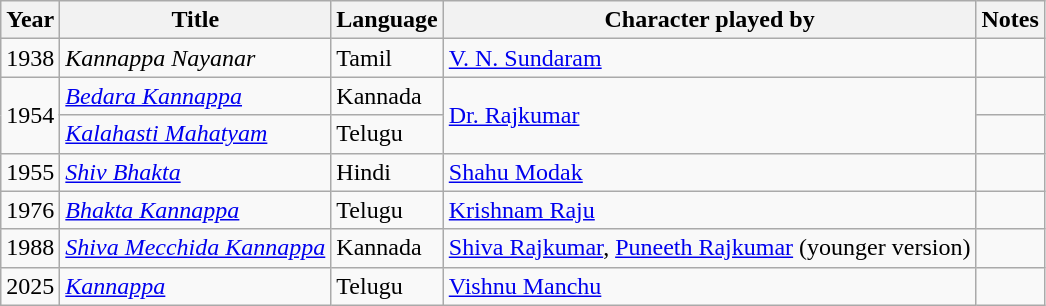<table class="wikitable">
<tr>
<th>Year</th>
<th>Title</th>
<th>Language</th>
<th>Character played by</th>
<th>Notes</th>
</tr>
<tr>
<td>1938</td>
<td><em>Kannappa Nayanar</em></td>
<td>Tamil</td>
<td><a href='#'>V. N. Sundaram</a></td>
<td></td>
</tr>
<tr>
<td rowspan="2">1954</td>
<td><em><a href='#'>Bedara Kannappa</a></em></td>
<td>Kannada</td>
<td rowspan="2"><a href='#'>Dr. Rajkumar</a></td>
<td></td>
</tr>
<tr>
<td><em><a href='#'>Kalahasti Mahatyam</a></em></td>
<td>Telugu</td>
<td></td>
</tr>
<tr>
<td>1955</td>
<td><em><a href='#'>Shiv Bhakta</a></em></td>
<td>Hindi</td>
<td><a href='#'>Shahu Modak</a></td>
<td></td>
</tr>
<tr>
<td>1976</td>
<td><em><a href='#'>Bhakta Kannappa</a></em></td>
<td>Telugu</td>
<td><a href='#'>Krishnam Raju</a></td>
<td></td>
</tr>
<tr>
<td>1988</td>
<td><em><a href='#'>Shiva Mecchida Kannappa</a></em></td>
<td>Kannada</td>
<td><a href='#'>Shiva Rajkumar</a>, <a href='#'>Puneeth Rajkumar</a> (younger version)</td>
<td></td>
</tr>
<tr>
<td>2025</td>
<td><em><a href='#'>Kannappa</a></em></td>
<td>Telugu</td>
<td><a href='#'>Vishnu Manchu</a></td>
<td></td>
</tr>
</table>
